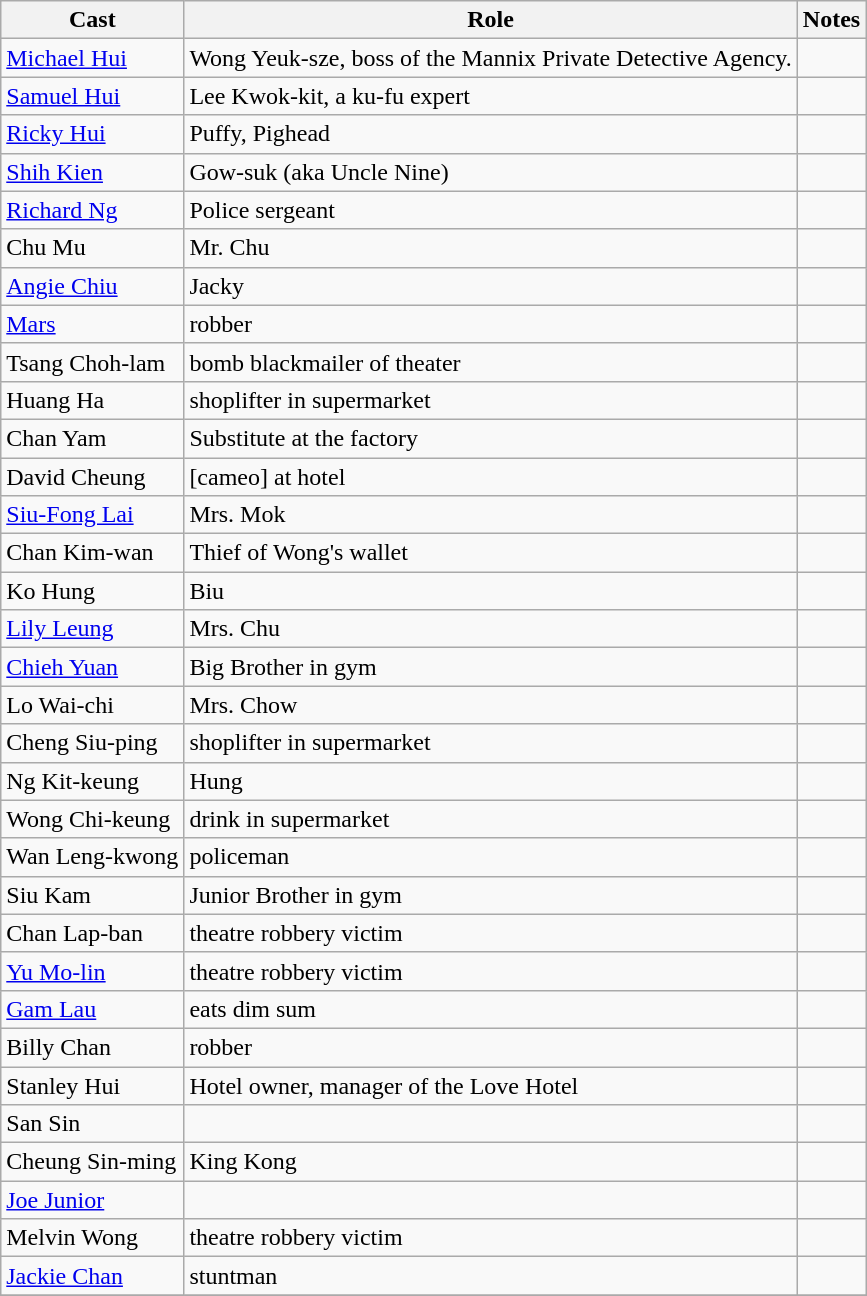<table class="wikitable">
<tr>
<th>Cast</th>
<th>Role</th>
<th>Notes</th>
</tr>
<tr>
<td><a href='#'>Michael Hui</a></td>
<td>Wong Yeuk-sze, boss of the Mannix Private Detective Agency.</td>
<td></td>
</tr>
<tr>
<td><a href='#'>Samuel Hui</a></td>
<td>Lee Kwok-kit, a ku-fu expert</td>
<td></td>
</tr>
<tr>
<td><a href='#'>Ricky Hui</a></td>
<td>Puffy, Pighead</td>
<td></td>
</tr>
<tr>
<td><a href='#'>Shih Kien</a></td>
<td>Gow-suk (aka Uncle Nine)</td>
<td></td>
</tr>
<tr>
<td><a href='#'>Richard Ng</a></td>
<td>Police sergeant</td>
<td></td>
</tr>
<tr>
<td>Chu Mu</td>
<td>Mr. Chu</td>
<td></td>
</tr>
<tr>
<td><a href='#'>Angie Chiu</a></td>
<td>Jacky</td>
<td></td>
</tr>
<tr>
<td><a href='#'>Mars</a></td>
<td>robber</td>
<td></td>
</tr>
<tr>
<td>Tsang Choh-lam</td>
<td>bomb blackmailer of theater</td>
<td></td>
</tr>
<tr>
<td>Huang Ha</td>
<td>shoplifter in supermarket</td>
<td></td>
</tr>
<tr>
<td>Chan Yam</td>
<td>Substitute at the factory</td>
<td></td>
</tr>
<tr>
<td>David Cheung</td>
<td>[cameo] at hotel</td>
<td></td>
</tr>
<tr>
<td><a href='#'>Siu-Fong Lai</a></td>
<td>Mrs. Mok</td>
<td></td>
</tr>
<tr>
<td>Chan Kim-wan</td>
<td>Thief of Wong's wallet</td>
<td></td>
</tr>
<tr>
<td>Ko Hung</td>
<td>Biu</td>
<td></td>
</tr>
<tr>
<td><a href='#'>Lily Leung</a></td>
<td>Mrs. Chu</td>
<td></td>
</tr>
<tr>
<td><a href='#'>Chieh Yuan</a></td>
<td>Big Brother in gym</td>
<td></td>
</tr>
<tr>
<td>Lo Wai-chi</td>
<td>Mrs. Chow</td>
<td></td>
</tr>
<tr>
<td>Cheng Siu-ping</td>
<td>shoplifter in supermarket</td>
<td></td>
</tr>
<tr>
<td>Ng Kit-keung</td>
<td>Hung</td>
<td></td>
</tr>
<tr>
<td>Wong Chi-keung</td>
<td>drink in supermarket</td>
<td></td>
</tr>
<tr>
<td>Wan Leng-kwong</td>
<td>policeman</td>
<td></td>
</tr>
<tr>
<td>Siu Kam</td>
<td>Junior Brother in gym</td>
<td></td>
</tr>
<tr>
<td>Chan Lap-ban</td>
<td>theatre robbery victim</td>
<td></td>
</tr>
<tr>
<td><a href='#'>Yu Mo-lin</a></td>
<td>theatre robbery victim</td>
<td></td>
</tr>
<tr>
<td><a href='#'>Gam Lau</a></td>
<td>eats dim sum</td>
<td></td>
</tr>
<tr>
<td>Billy Chan</td>
<td>robber</td>
<td></td>
</tr>
<tr>
<td>Stanley Hui</td>
<td>Hotel owner, manager of the Love Hotel</td>
<td></td>
</tr>
<tr>
<td>San Sin</td>
<td></td>
<td></td>
</tr>
<tr>
<td>Cheung Sin-ming</td>
<td>King Kong</td>
<td></td>
</tr>
<tr>
<td><a href='#'>Joe Junior</a></td>
<td></td>
<td></td>
</tr>
<tr>
<td>Melvin Wong</td>
<td>theatre robbery victim</td>
<td></td>
</tr>
<tr>
<td><a href='#'>Jackie Chan</a></td>
<td>stuntman</td>
<td></td>
</tr>
<tr>
</tr>
</table>
